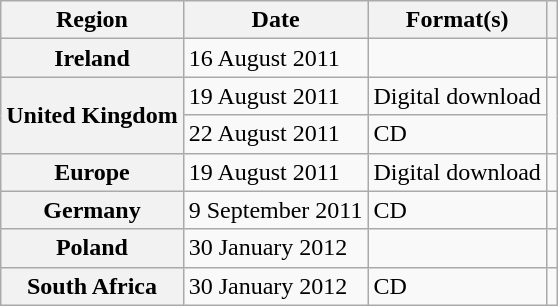<table class="wikitable plainrowheaders">
<tr>
<th scope="col">Region</th>
<th scope="col">Date</th>
<th scope="col">Format(s)</th>
<th scope="col"></th>
</tr>
<tr>
<th scope="row">Ireland</th>
<td rowspan="1">16 August 2011</td>
<td rowspan="1"></td>
<td style="text-align:center;"></td>
</tr>
<tr>
<th scope="row" rowspan="2">United Kingdom</th>
<td>19 August 2011</td>
<td>Digital download</td>
<td scope="row" rowspan="2" style="text-align:center;"></td>
</tr>
<tr>
<td>22 August 2011</td>
<td>CD</td>
</tr>
<tr>
<th scope="row">Europe</th>
<td>19 August 2011</td>
<td>Digital download</td>
<td scope="row" style="text-align:center;"></td>
</tr>
<tr>
<th scope="row">Germany</th>
<td>9 September 2011</td>
<td>CD</td>
<td scope="row" style="text-align:center;"></td>
</tr>
<tr>
<th scope="row">Poland</th>
<td>30 January 2012</td>
<td></td>
<td scope="row" style="text-align:center;"></td>
</tr>
<tr>
<th scope="row">South Africa</th>
<td>30 January 2012</td>
<td>CD</td>
<td scope="row" style="text-align:center;"></td>
</tr>
</table>
